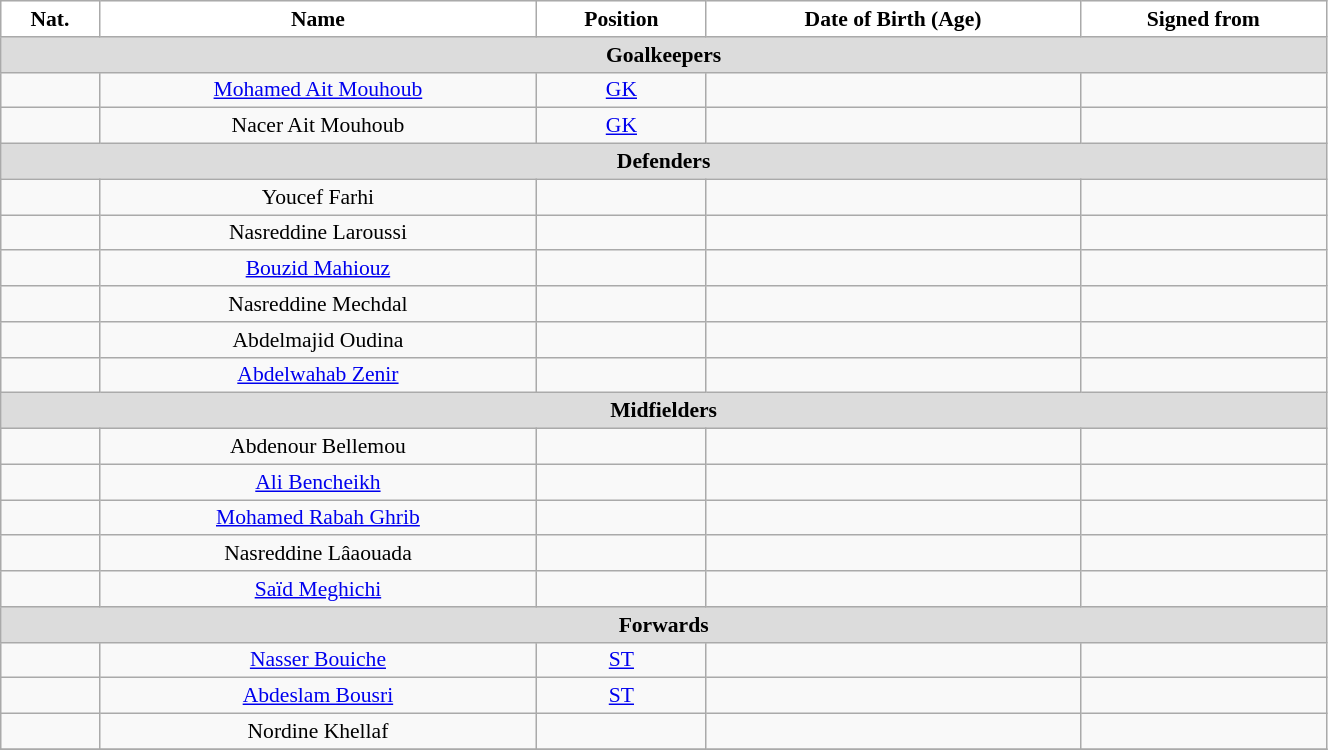<table class="wikitable" style="text-align:center; font-size:90%; width:70%">
<tr>
<th style="background:white; color:black; text-align:center;">Nat.</th>
<th style="background:white; color:black; text-align:center;">Name</th>
<th style="background:white; color:black; text-align:center;">Position</th>
<th style="background:white; color:black; text-align:center;">Date of Birth (Age)</th>
<th style="background:white; color:black; text-align:center;">Signed from</th>
</tr>
<tr>
<th colspan=10 style="background:#DCDCDC; text-align:center;">Goalkeepers</th>
</tr>
<tr>
<td></td>
<td><a href='#'>Mohamed Ait Mouhoub</a></td>
<td><a href='#'>GK</a></td>
<td></td>
<td></td>
</tr>
<tr>
<td></td>
<td>Nacer Ait Mouhoub</td>
<td><a href='#'>GK</a></td>
<td></td>
<td></td>
</tr>
<tr>
<th colspan=10 style="background:#DCDCDC; text-align:center;">Defenders</th>
</tr>
<tr>
<td></td>
<td>Youcef Farhi</td>
<td></td>
<td></td>
<td></td>
</tr>
<tr>
<td></td>
<td>Nasreddine Laroussi</td>
<td></td>
<td></td>
<td></td>
</tr>
<tr>
<td></td>
<td><a href='#'>Bouzid Mahiouz</a></td>
<td></td>
<td></td>
<td></td>
</tr>
<tr>
<td></td>
<td>Nasreddine Mechdal</td>
<td></td>
<td></td>
<td></td>
</tr>
<tr>
<td></td>
<td>Abdelmajid Oudina</td>
<td></td>
<td></td>
<td></td>
</tr>
<tr>
<td></td>
<td><a href='#'>Abdelwahab Zenir</a></td>
<td></td>
<td></td>
<td></td>
</tr>
<tr>
<th colspan=10 style="background:#DCDCDC; text-align:center;">Midfielders</th>
</tr>
<tr>
<td></td>
<td>Abdenour Bellemou</td>
<td></td>
<td></td>
<td></td>
</tr>
<tr>
<td></td>
<td><a href='#'>Ali Bencheikh</a></td>
<td></td>
<td></td>
<td></td>
</tr>
<tr>
<td></td>
<td><a href='#'>Mohamed Rabah Ghrib</a></td>
<td></td>
<td></td>
<td></td>
</tr>
<tr>
<td></td>
<td>Nasreddine Lâaouada</td>
<td></td>
<td></td>
<td></td>
</tr>
<tr>
<td></td>
<td><a href='#'>Saïd Meghichi</a></td>
<td></td>
<td></td>
<td></td>
</tr>
<tr>
<th colspan=10 style="background:#DCDCDC; text-align:center;">Forwards</th>
</tr>
<tr>
<td></td>
<td><a href='#'>Nasser Bouiche</a></td>
<td><a href='#'>ST</a></td>
<td></td>
<td></td>
</tr>
<tr>
<td></td>
<td><a href='#'>Abdeslam Bousri</a></td>
<td><a href='#'>ST</a></td>
<td></td>
<td></td>
</tr>
<tr>
<td></td>
<td>Nordine Khellaf</td>
<td></td>
<td></td>
<td></td>
</tr>
<tr>
</tr>
</table>
